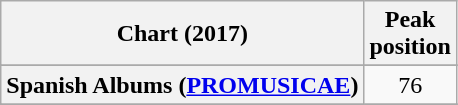<table class="wikitable sortable plainrowheaders" style="text-align:center">
<tr>
<th scope="col">Chart (2017)</th>
<th scope="col">Peak<br> position</th>
</tr>
<tr>
</tr>
<tr>
</tr>
<tr>
</tr>
<tr>
</tr>
<tr>
</tr>
<tr>
</tr>
<tr>
</tr>
<tr>
</tr>
<tr>
</tr>
<tr>
</tr>
<tr>
</tr>
<tr>
<th scope="row">Spanish Albums (<a href='#'>PROMUSICAE</a>)</th>
<td>76</td>
</tr>
<tr>
</tr>
<tr>
</tr>
<tr>
</tr>
<tr>
</tr>
</table>
